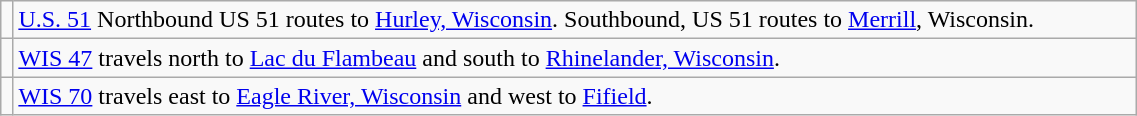<table class="wikitable" style="width:60%">
<tr>
<td></td>
<td><a href='#'>U.S. 51</a> Northbound US 51 routes to <a href='#'>Hurley, Wisconsin</a>. Southbound, US 51 routes to <a href='#'>Merrill</a>, Wisconsin.</td>
</tr>
<tr>
<td></td>
<td><a href='#'>WIS 47</a> travels north to <a href='#'>Lac du Flambeau</a> and south to <a href='#'>Rhinelander, Wisconsin</a>.</td>
</tr>
<tr>
<td></td>
<td><a href='#'>WIS 70</a> travels east to <a href='#'>Eagle River, Wisconsin</a> and west to <a href='#'>Fifield</a>.</td>
</tr>
</table>
